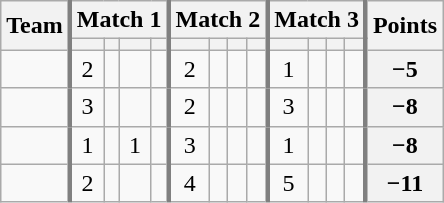<table class="wikitable sortable" style="text-align:center;">
<tr>
<th rowspan=2>Team</th>
<th colspan=4 style="border-left:3px solid gray">Match 1</th>
<th colspan=4 style="border-left:3px solid gray">Match 2</th>
<th colspan=4 style="border-left:3px solid gray">Match 3</th>
<th rowspan=2 style="border-left:3px solid gray">Points</th>
</tr>
<tr>
<th style="border-left:3px solid gray"></th>
<th></th>
<th></th>
<th></th>
<th style="border-left:3px solid gray"></th>
<th></th>
<th></th>
<th></th>
<th style="border-left:3px solid gray"></th>
<th></th>
<th></th>
<th></th>
</tr>
<tr>
<td align=left></td>
<td style="border-left:3px solid gray">2</td>
<td></td>
<td></td>
<td></td>
<td style="border-left:3px solid gray">2</td>
<td></td>
<td></td>
<td></td>
<td style="border-left:3px solid gray">1</td>
<td></td>
<td></td>
<td></td>
<th style="border-left:3px solid gray">−5</th>
</tr>
<tr>
<td align=left></td>
<td style="border-left:3px solid gray">3</td>
<td></td>
<td></td>
<td></td>
<td style="border-left:3px solid gray">2</td>
<td></td>
<td></td>
<td></td>
<td style="border-left:3px solid gray">3</td>
<td></td>
<td></td>
<td></td>
<th style="border-left:3px solid gray">−8</th>
</tr>
<tr>
<td align=left></td>
<td style="border-left:3px solid gray">1</td>
<td></td>
<td>1</td>
<td></td>
<td style="border-left:3px solid gray">3</td>
<td></td>
<td></td>
<td></td>
<td style="border-left:3px solid gray">1</td>
<td></td>
<td></td>
<td></td>
<th style="border-left:3px solid gray">−8</th>
</tr>
<tr>
<td align=left></td>
<td style="border-left:3px solid gray">2</td>
<td></td>
<td></td>
<td></td>
<td style="border-left:3px solid gray">4</td>
<td></td>
<td></td>
<td></td>
<td style="border-left:3px solid gray">5</td>
<td></td>
<td></td>
<td></td>
<th style="border-left:3px solid gray">−11</th>
</tr>
</table>
